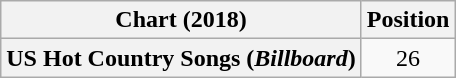<table class="wikitable sortable plainrowheaders" style="text-align:center">
<tr>
<th scope="col">Chart (2018)</th>
<th scope="col">Position</th>
</tr>
<tr>
<th scope="row">US Hot Country Songs (<em>Billboard</em>)</th>
<td>26</td>
</tr>
</table>
